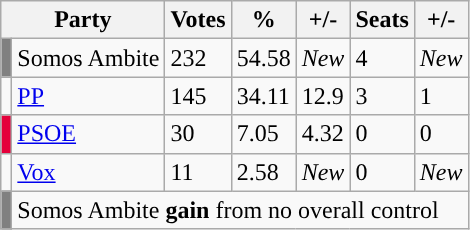<table class="wikitable">
<tr>
<th colspan="2">Party</th>
<th>Votes</th>
<th>%</th>
<th>+/-</th>
<th>Seats</th>
<th>+/-</th>
</tr>
<tr>
<td bgcolor="grey"></td>
<td>Somos Ambite</td>
<td>232</td>
<td>54.58</td>
<td><em>New</em></td>
<td>4</td>
<td><em>New</em></td>
</tr>
<tr>
<td></td>
<td><a href='#'>PP</a></td>
<td>145</td>
<td>34.11</td>
<td> 12.9</td>
<td>3</td>
<td> 1</td>
</tr>
<tr>
<td bgcolor="#E4003B"></td>
<td><a href='#'>PSOE</a></td>
<td>30</td>
<td>7.05</td>
<td> 4.32</td>
<td>0</td>
<td> 0</td>
</tr>
<tr>
<td></td>
<td><a href='#'>Vox</a></td>
<td>11</td>
<td>2.58</td>
<td><em>New</em></td>
<td>0</td>
<td><em>New</em></td>
</tr>
<tr>
<td bgcolor="grey"></td>
<td colspan="6">Somos Ambite <strong>gain</strong> from no overall control</td>
</tr>
</table>
